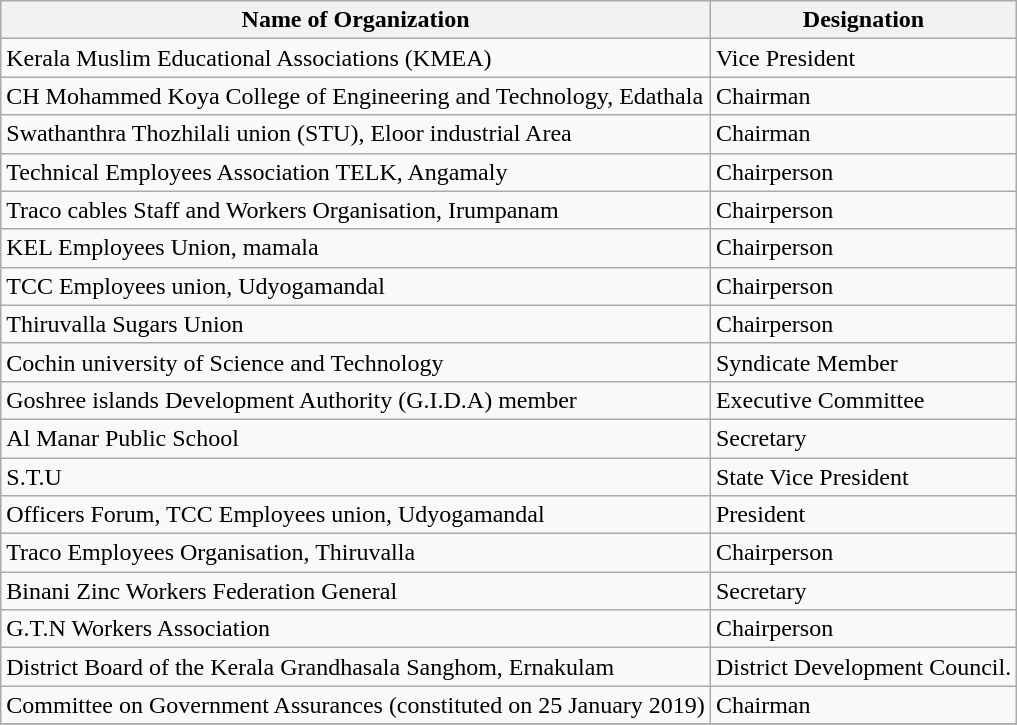<table class="wikitable">
<tr>
<th>Name of Organization</th>
<th>Designation</th>
</tr>
<tr>
<td>Kerala Muslim Educational Associations (KMEA)</td>
<td>Vice President</td>
</tr>
<tr>
<td>CH Mohammed Koya College of Engineering and Technology, Edathala</td>
<td>Chairman</td>
</tr>
<tr>
<td>Swathanthra Thozhilali union (STU), Eloor industrial Area</td>
<td>Chairman</td>
</tr>
<tr>
<td>Technical Employees Association TELK, Angamaly</td>
<td>Chairperson</td>
</tr>
<tr>
<td>Traco cables Staff and Workers Organisation, Irumpanam</td>
<td>Chairperson</td>
</tr>
<tr>
<td>KEL Employees Union, mamala</td>
<td>Chairperson</td>
</tr>
<tr>
<td>TCC Employees union, Udyogamandal</td>
<td>Chairperson</td>
</tr>
<tr>
<td>Thiruvalla Sugars Union</td>
<td>Chairperson</td>
</tr>
<tr>
<td>Cochin university of Science and Technology</td>
<td>Syndicate Member</td>
</tr>
<tr>
<td>Goshree islands Development Authority (G.I.D.A)	member</td>
<td>Executive Committee</td>
</tr>
<tr>
<td>Al Manar Public School</td>
<td>Secretary</td>
</tr>
<tr>
<td>S.T.U</td>
<td>State Vice President</td>
</tr>
<tr>
<td>Officers Forum, TCC Employees union, Udyogamandal</td>
<td>President</td>
</tr>
<tr>
<td>Traco Employees Organisation, Thiruvalla</td>
<td>Chairperson</td>
</tr>
<tr>
<td>Binani Zinc Workers Federation	General</td>
<td>Secretary</td>
</tr>
<tr>
<td>G.T.N Workers Association</td>
<td>Chairperson</td>
</tr>
<tr>
<td>District Board of the Kerala Grandhasala Sanghom, Ernakulam</td>
<td>District Development Council.</td>
</tr>
<tr>
<td>Committee on Government Assurances (constituted on 25 January 2019)</td>
<td>Chairman</td>
</tr>
<tr>
</tr>
</table>
